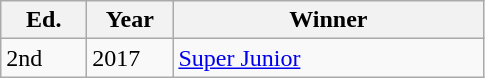<table class="wikitable">
<tr align=center>
<th style="width:50px">Ed.</th>
<th style="width:50px">Year</th>
<th style="width:200px">Winner</th>
</tr>
<tr>
<td>2nd</td>
<td>2017</td>
<td><a href='#'>Super Junior</a></td>
</tr>
</table>
